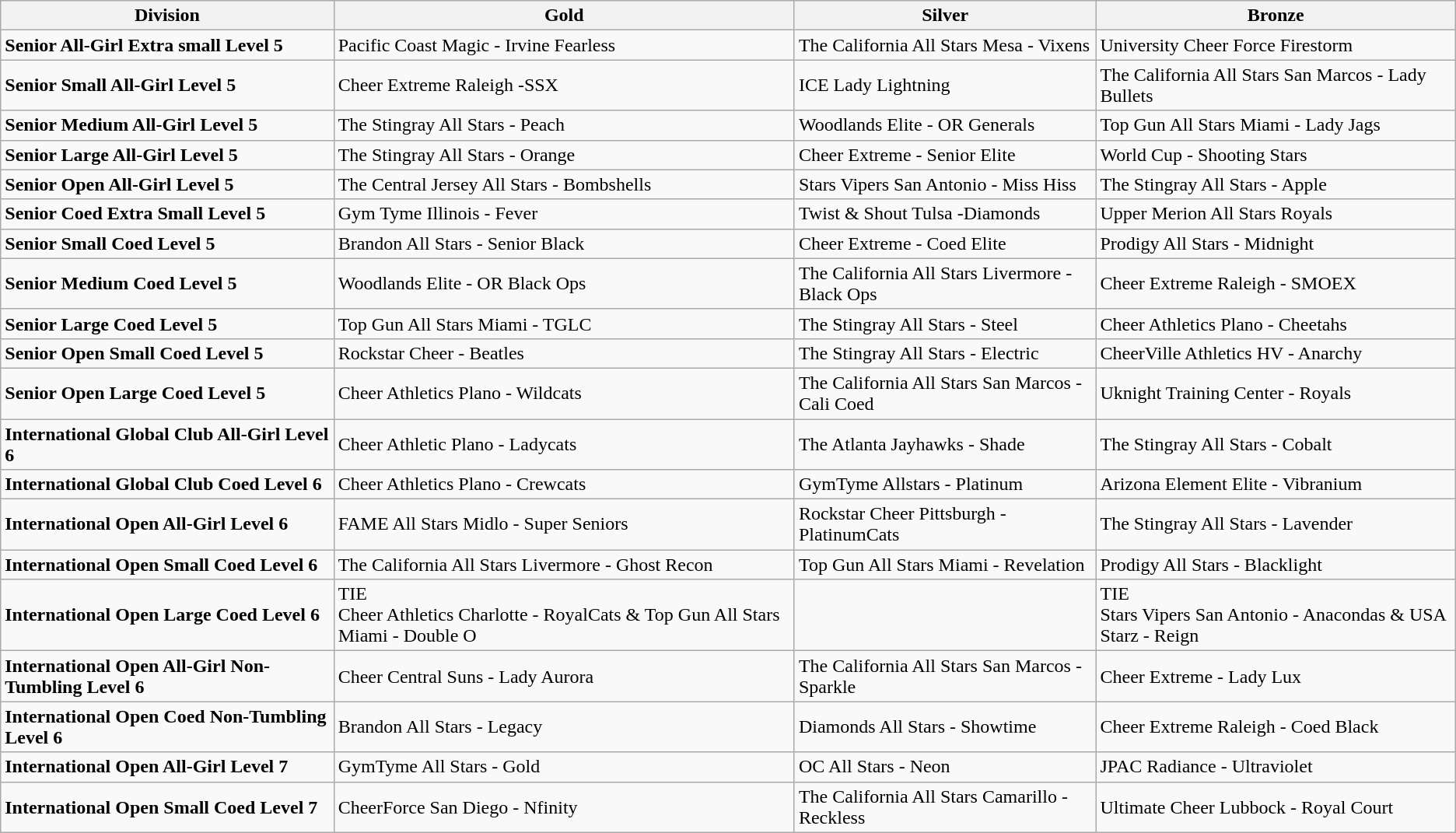<table class="wikitable">
<tr>
<th><strong>Division</strong></th>
<th><strong>Gold</strong></th>
<th><strong>Silver</strong></th>
<th><strong>Bronze</strong></th>
</tr>
<tr>
<td><strong>Senior All-Girl Extra small Level 5</strong></td>
<td>Pacific Coast Magic - Irvine Fearless</td>
<td>The California All Stars Mesa - Vixens</td>
<td>University Cheer Force Firestorm</td>
</tr>
<tr>
<td><strong>Senior Small All-Girl Level 5</strong></td>
<td>Cheer Extreme Raleigh -SSX</td>
<td>ICE Lady Lightning</td>
<td>The California All Stars San Marcos - Lady Bullets</td>
</tr>
<tr>
<td><strong>Senior Medium All-Girl Level 5</strong></td>
<td>The Stingray All Stars - Peach</td>
<td>Woodlands Elite - OR Generals</td>
<td>Top Gun All Stars Miami - Lady Jags</td>
</tr>
<tr>
<td><strong>Senior Large All-Girl Level 5</strong></td>
<td>The Stingray All Stars - Orange</td>
<td>Cheer Extreme - Senior Elite</td>
<td>World Cup - Shooting Stars</td>
</tr>
<tr>
<td><strong>Senior Open All-Girl Level 5</strong></td>
<td>The Central Jersey All Stars - Bombshells</td>
<td>Stars Vipers San Antonio - Miss Hiss</td>
<td>The Stingray All Stars - Apple</td>
</tr>
<tr>
<td><strong>Senior Coed Extra Small Level 5</strong></td>
<td>Gym Tyme Illinois - Fever</td>
<td>Twist & Shout Tulsa -Diamonds</td>
<td>Upper Merion All Stars Royals</td>
</tr>
<tr>
<td><strong>Senior Small Coed Level 5</strong></td>
<td>Brandon All Stars - Senior Black</td>
<td>Cheer Extreme - Coed Elite</td>
<td>Prodigy All Stars - Midnight</td>
</tr>
<tr>
<td><strong>Senior Medium Coed Level 5</strong></td>
<td>Woodlands Elite - OR Black Ops</td>
<td>The California All Stars Livermore - Black Ops</td>
<td>Cheer Extreme Raleigh - SMOEX</td>
</tr>
<tr>
<td><strong>Senior Large Coed Level 5</strong></td>
<td>Top Gun All Stars Miami - TGLC</td>
<td>The Stingray All Stars - Steel</td>
<td>Cheer Athletics Plano - Cheetahs</td>
</tr>
<tr>
<td><strong>Senior Open Small Coed Level 5</strong></td>
<td>Rockstar Cheer - Beatles</td>
<td>The Stingray All Stars - Electric</td>
<td>CheerVille Athletics HV - Anarchy</td>
</tr>
<tr>
<td><strong>Senior Open Large Coed Level 5</strong></td>
<td>Cheer Athletics Plano - Wildcats</td>
<td>The California All Stars San Marcos - Cali Coed</td>
<td>Uknight Training Center - Royals</td>
</tr>
<tr>
<td><strong>International Global Club All-Girl Level 6</strong></td>
<td>Cheer Athletic Plano - Ladycats</td>
<td>The Atlanta Jayhawks - Shade</td>
<td>The Stingray All Stars - Cobalt</td>
</tr>
<tr>
<td><strong>International Global Club Coed Level 6</strong></td>
<td>Cheer Athletics Plano - Crewcats</td>
<td>GymTyme Allstars - Platinum</td>
<td>Arizona Element Elite - Vibranium</td>
</tr>
<tr>
<td><strong>International Open All-Girl Level 6</strong></td>
<td>FAME All Stars Midlo - Super Seniors</td>
<td>Rockstar Cheer Pittsburgh - PlatinumCats</td>
<td>The Stingray All Stars - Lavender</td>
</tr>
<tr>
<td><strong>International Open Small Coed Level 6</strong></td>
<td>The California All Stars Livermore - Ghost Recon</td>
<td>Top Gun All Stars Miami - Revelation</td>
<td>Prodigy All Stars - Blacklight</td>
</tr>
<tr>
<td><strong>International Open Large Coed Level 6</strong></td>
<td>TIE<br>Cheer Athletics Charlotte - RoyalCats & Top Gun All Stars Miami - Double O</td>
<td></td>
<td>TIE<br>Stars Vipers San Antonio - Anacondas & USA Starz - Reign</td>
</tr>
<tr>
<td><strong>International Open All-Girl Non-Tumbling Level 6</strong></td>
<td>Cheer Central Suns - Lady Aurora</td>
<td>The California All Stars San Marcos - Sparkle</td>
<td>Cheer Extreme - Lady Lux</td>
</tr>
<tr>
<td><strong>International Open Coed Non-Tumbling Level 6</strong></td>
<td>Brandon All Stars - Legacy</td>
<td>Diamonds All Stars - Showtime</td>
<td>Cheer Extreme Raleigh - Coed Black</td>
</tr>
<tr>
<td><strong>International Open All-Girl Level 7</strong></td>
<td>GymTyme All Stars - Gold</td>
<td>OC All Stars - Neon</td>
<td>JPAC Radiance - Ultraviolet</td>
</tr>
<tr>
<td><strong>International Open Small Coed Level 7</strong></td>
<td>CheerForce San Diego - Nfinity</td>
<td>The California All Stars Camarillo - Reckless</td>
<td>Ultimate Cheer Lubbock - Royal Court</td>
</tr>
</table>
